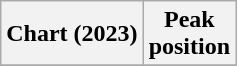<table class="wikitable sortable plainrowheaders" style="text-align:center;">
<tr>
<th scope="col">Chart (2023)</th>
<th scope="col">Peak<br>position</th>
</tr>
<tr>
</tr>
</table>
